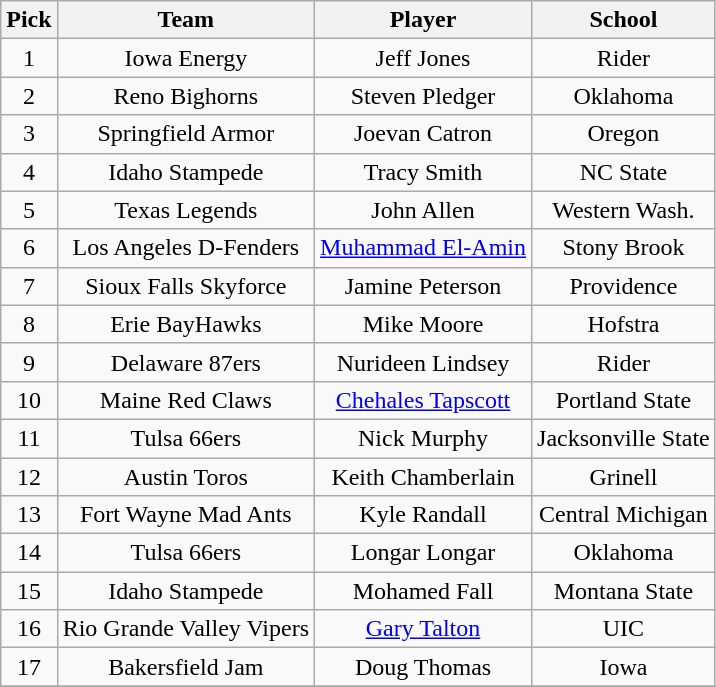<table class="wikitable" style="text-align:center">
<tr>
<th>Pick</th>
<th>Team</th>
<th>Player</th>
<th>School</th>
</tr>
<tr>
<td>1</td>
<td>Iowa Energy</td>
<td>Jeff Jones</td>
<td>Rider</td>
</tr>
<tr>
<td>2</td>
<td>Reno Bighorns</td>
<td>Steven Pledger</td>
<td>Oklahoma</td>
</tr>
<tr>
<td>3</td>
<td>Springfield Armor</td>
<td>Joevan Catron</td>
<td>Oregon</td>
</tr>
<tr>
<td>4</td>
<td>Idaho Stampede</td>
<td>Tracy Smith</td>
<td>NC State</td>
</tr>
<tr>
<td>5</td>
<td>Texas Legends</td>
<td>John Allen</td>
<td>Western Wash.</td>
</tr>
<tr>
<td>6</td>
<td>Los Angeles D-Fenders</td>
<td><a href='#'>Muhammad El-Amin</a></td>
<td>Stony Brook</td>
</tr>
<tr>
<td>7</td>
<td>Sioux Falls Skyforce</td>
<td>Jamine Peterson</td>
<td>Providence</td>
</tr>
<tr>
<td>8</td>
<td>Erie BayHawks</td>
<td>Mike Moore</td>
<td>Hofstra</td>
</tr>
<tr>
<td>9</td>
<td>Delaware 87ers</td>
<td>Nurideen Lindsey</td>
<td>Rider</td>
</tr>
<tr>
<td>10</td>
<td>Maine Red Claws</td>
<td><a href='#'>Chehales Tapscott</a></td>
<td>Portland State</td>
</tr>
<tr>
<td>11</td>
<td>Tulsa 66ers</td>
<td>Nick Murphy</td>
<td>Jacksonville State</td>
</tr>
<tr>
<td>12</td>
<td>Austin Toros</td>
<td>Keith Chamberlain</td>
<td>Grinell</td>
</tr>
<tr>
<td>13</td>
<td>Fort Wayne Mad Ants</td>
<td>Kyle Randall</td>
<td>Central Michigan</td>
</tr>
<tr>
<td>14</td>
<td>Tulsa 66ers</td>
<td>Longar Longar</td>
<td>Oklahoma</td>
</tr>
<tr>
<td>15</td>
<td>Idaho Stampede</td>
<td>Mohamed Fall</td>
<td>Montana State</td>
</tr>
<tr>
<td>16</td>
<td>Rio Grande Valley Vipers</td>
<td><a href='#'>Gary Talton</a></td>
<td>UIC</td>
</tr>
<tr>
<td>17</td>
<td>Bakersfield Jam</td>
<td>Doug Thomas</td>
<td>Iowa</td>
</tr>
<tr>
</tr>
</table>
